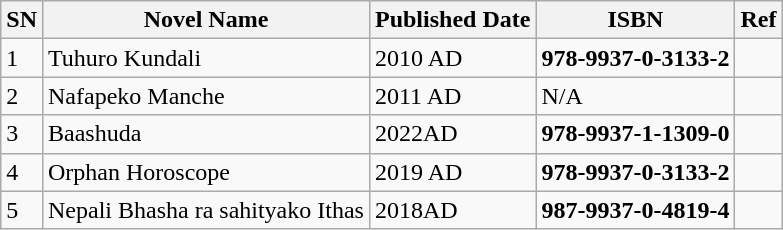<table class="wikitable sortable">
<tr>
<th>SN</th>
<th>Novel Name</th>
<th>Published Date</th>
<th>ISBN</th>
<th>Ref</th>
</tr>
<tr>
<td>1</td>
<td>Tuhuro Kundali</td>
<td>2010 AD</td>
<td><strong>978-9937-0-3133-2</strong></td>
<td></td>
</tr>
<tr>
<td>2</td>
<td>Nafapeko Manche</td>
<td>2011 AD</td>
<td>N/A</td>
<td></td>
</tr>
<tr>
<td>3</td>
<td>Baashuda</td>
<td>2022AD</td>
<td><strong>978-9937-1-1309-0</strong></td>
<td></td>
</tr>
<tr>
<td>4</td>
<td>Orphan Horoscope</td>
<td>2019 AD</td>
<td><strong>978-9937-0-3133-2</strong></td>
<td></td>
</tr>
<tr>
<td>5</td>
<td>Nepali Bhasha ra sahityako Ithas</td>
<td>2018AD</td>
<td><strong>987-9937-0-4819-4</strong></td>
<td></td>
</tr>
</table>
